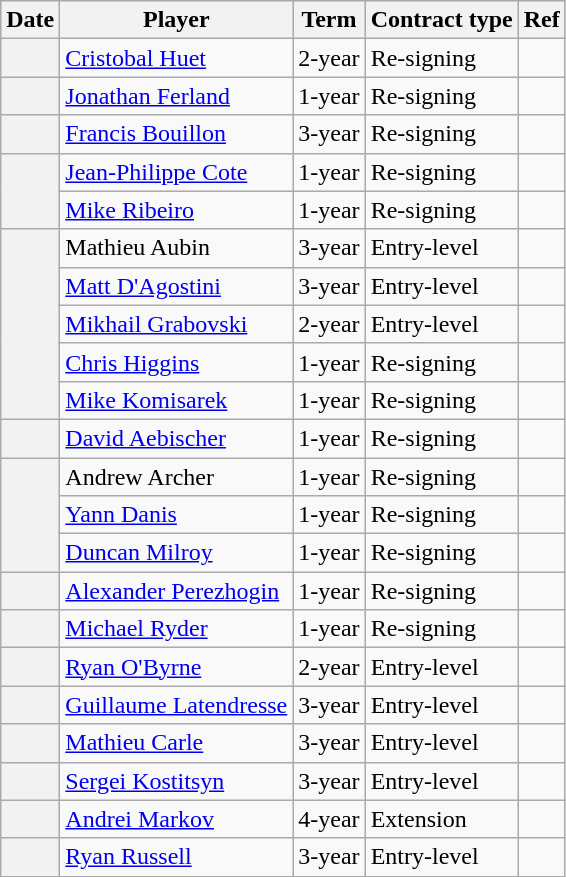<table class="wikitable plainrowheaders">
<tr style="background:#ddd; text-align:center;">
<th>Date</th>
<th>Player</th>
<th>Term</th>
<th>Contract type</th>
<th>Ref</th>
</tr>
<tr>
<th scope="row"></th>
<td><a href='#'>Cristobal Huet</a></td>
<td>2-year</td>
<td>Re-signing</td>
<td></td>
</tr>
<tr>
<th scope="row"></th>
<td><a href='#'>Jonathan Ferland</a></td>
<td>1-year</td>
<td>Re-signing</td>
<td></td>
</tr>
<tr>
<th scope="row"></th>
<td><a href='#'>Francis Bouillon</a></td>
<td>3-year</td>
<td>Re-signing</td>
<td></td>
</tr>
<tr>
<th scope="row" rowspan=2></th>
<td><a href='#'>Jean-Philippe Cote</a></td>
<td>1-year</td>
<td>Re-signing</td>
<td></td>
</tr>
<tr>
<td><a href='#'>Mike Ribeiro</a></td>
<td>1-year</td>
<td>Re-signing</td>
<td></td>
</tr>
<tr>
<th scope="row" rowspan=5></th>
<td>Mathieu Aubin</td>
<td>3-year</td>
<td>Entry-level</td>
<td></td>
</tr>
<tr>
<td><a href='#'>Matt D'Agostini</a></td>
<td>3-year</td>
<td>Entry-level</td>
<td></td>
</tr>
<tr>
<td><a href='#'>Mikhail Grabovski</a></td>
<td>2-year</td>
<td>Entry-level</td>
<td></td>
</tr>
<tr>
<td><a href='#'>Chris Higgins</a></td>
<td>1-year</td>
<td>Re-signing</td>
<td></td>
</tr>
<tr>
<td><a href='#'>Mike Komisarek</a></td>
<td>1-year</td>
<td>Re-signing</td>
<td></td>
</tr>
<tr>
<th scope="row"></th>
<td><a href='#'>David Aebischer</a></td>
<td>1-year</td>
<td>Re-signing</td>
<td></td>
</tr>
<tr>
<th scope="row" rowspan=3></th>
<td>Andrew Archer</td>
<td>1-year</td>
<td>Re-signing</td>
<td></td>
</tr>
<tr>
<td><a href='#'>Yann Danis</a></td>
<td>1-year</td>
<td>Re-signing</td>
<td></td>
</tr>
<tr>
<td><a href='#'>Duncan Milroy</a></td>
<td>1-year</td>
<td>Re-signing</td>
<td></td>
</tr>
<tr>
<th scope="row"></th>
<td><a href='#'>Alexander Perezhogin</a></td>
<td>1-year</td>
<td>Re-signing</td>
<td></td>
</tr>
<tr>
<th scope="row"></th>
<td><a href='#'>Michael Ryder</a></td>
<td>1-year</td>
<td>Re-signing</td>
<td></td>
</tr>
<tr>
<th scope="row"></th>
<td><a href='#'>Ryan O'Byrne</a></td>
<td>2-year</td>
<td>Entry-level</td>
<td></td>
</tr>
<tr>
<th scope="row"></th>
<td><a href='#'>Guillaume Latendresse</a></td>
<td>3-year</td>
<td>Entry-level</td>
<td></td>
</tr>
<tr>
<th scope="row"></th>
<td><a href='#'>Mathieu Carle</a></td>
<td>3-year</td>
<td>Entry-level</td>
<td></td>
</tr>
<tr>
<th scope="row"></th>
<td><a href='#'>Sergei Kostitsyn</a></td>
<td>3-year</td>
<td>Entry-level</td>
<td></td>
</tr>
<tr>
<th scope="row"></th>
<td><a href='#'>Andrei Markov</a></td>
<td>4-year</td>
<td>Extension</td>
<td></td>
</tr>
<tr>
<th scope="row"></th>
<td><a href='#'>Ryan Russell</a></td>
<td>3-year</td>
<td>Entry-level</td>
<td></td>
</tr>
</table>
